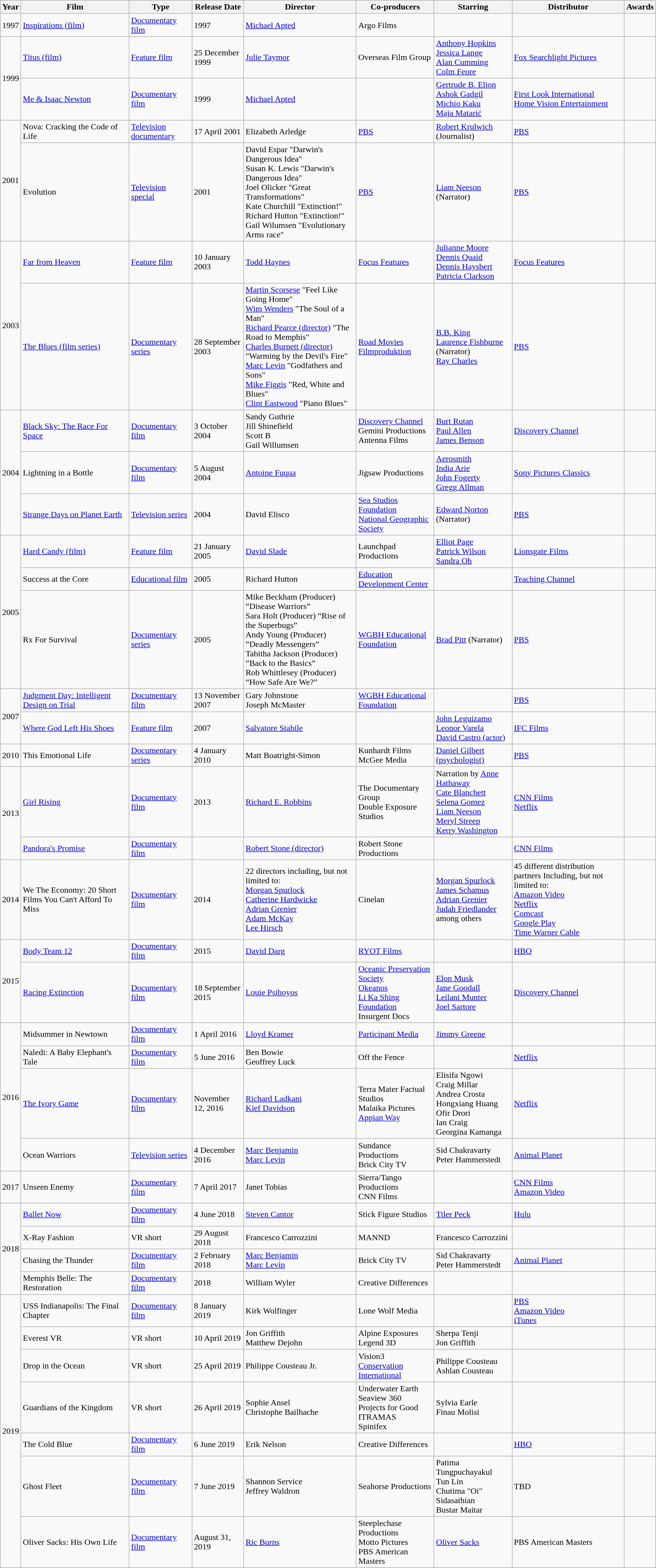<table class="wikitable">
<tr>
<th>Year</th>
<th>Film</th>
<th>Type</th>
<th>Release Date</th>
<th>Director</th>
<th>Co-producers</th>
<th>Starring</th>
<th>Distributor</th>
<th>Awards</th>
</tr>
<tr>
<td>1997</td>
<td><a href='#'>Inspirations (film)</a></td>
<td><a href='#'>Documentary film</a></td>
<td>1997</td>
<td><a href='#'>Michael Apted</a></td>
<td>Argo Films</td>
<td></td>
<td></td>
<td></td>
</tr>
<tr>
<td rowspan="2">1999</td>
<td><a href='#'>Titus (film)</a></td>
<td><a href='#'>Feature film</a></td>
<td>25 December 1999</td>
<td><a href='#'>Julie Taymor</a></td>
<td>Overseas Film Group</td>
<td><a href='#'>Anthony Hopkins</a><br><a href='#'>Jessica Lange</a><br><a href='#'>Alan Cumming</a><br><a href='#'>Colm Feore</a></td>
<td><a href='#'>Fox Searchlight Pictures</a></td>
<td></td>
</tr>
<tr>
<td><a href='#'>Me & Isaac Newton</a></td>
<td><a href='#'>Documentary film</a></td>
<td>1999</td>
<td><a href='#'>Michael Apted</a></td>
<td></td>
<td><a href='#'>Gertrude B. Elion</a><br><a href='#'>Ashok Gadgil</a><br><a href='#'>Michio Kaku</a><br><a href='#'>Maja Matarić</a></td>
<td><a href='#'>First Look International</a><br><a href='#'>Home Vision Entertainment</a></td>
<td></td>
</tr>
<tr>
<td rowspan="2">2001</td>
<td>Nova: Cracking the Code of Life</td>
<td><a href='#'>Television documentary</a></td>
<td>17 April 2001</td>
<td>Elizabeth Arledge</td>
<td><a href='#'>PBS</a></td>
<td><a href='#'>Robert Krulwich</a> (Journalist)</td>
<td><a href='#'>PBS</a></td>
<td></td>
</tr>
<tr>
<td>Evolution</td>
<td><a href='#'>Television special</a></td>
<td>2001</td>
<td>David Espar "Darwin's Dangerous Idea"<br>Susan K. Lewis "Darwin's Dangerous Idea"<br>Joel Olicker "Great Transformations"<br>Kate Churchill "Extinction!"<br>Richard Hutton "Extinction!"<br>Gail Wilumsen "Evolutionary Arms race"</td>
<td><a href='#'>PBS</a></td>
<td><a href='#'>Liam Neeson</a> (Narrator)</td>
<td><a href='#'>PBS</a></td>
<td></td>
</tr>
<tr>
<td rowspan="2">2003</td>
<td><a href='#'>Far from Heaven</a></td>
<td><a href='#'>Feature film</a></td>
<td>10 January 2003</td>
<td><a href='#'>Todd Haynes</a></td>
<td><a href='#'>Focus Features</a></td>
<td><a href='#'>Julianne Moore</a><br><a href='#'>Dennis Quaid</a><br><a href='#'>Dennis Haysbert</a><br><a href='#'>Patricia Clarkson</a></td>
<td><a href='#'>Focus Features</a></td>
<td></td>
</tr>
<tr>
<td><a href='#'>The Blues (film series)</a></td>
<td><a href='#'>Documentary series</a></td>
<td>28 September 2003</td>
<td><a href='#'>Martin Scorsese</a> "Feel Like Going Home"<br><a href='#'>Wim Wenders</a> "The Soul of a Man"<br><a href='#'>Richard Pearce (director)</a> "The Road to Memphis"<br><a href='#'>Charles Burnett (director)</a> "Warming by the Devil's Fire"<br><a href='#'>Marc Levin</a> "Godfathers and Sons"<br><a href='#'>Mike Figgis</a> "Red, White and Blues"<br><a href='#'>Clint Eastwood</a> "Piano Blues"</td>
<td><a href='#'>Road Movies Filmproduktion</a></td>
<td><a href='#'>B.B. King</a><br><a href='#'>Laurence Fishburne</a> (Narrator)<br><a href='#'>Ray Charles</a></td>
<td><a href='#'>PBS</a></td>
<td></td>
</tr>
<tr>
<td rowspan="3">2004</td>
<td><a href='#'>Black Sky: The Race For Space</a></td>
<td><a href='#'>Documentary film</a></td>
<td>3 October 2004</td>
<td>Sandy Guthrie<br>Jill Shinefield<br>Scott B<br>Gail Willumsen</td>
<td><a href='#'>Discovery Channel</a><br>Gemini Productions<br>Antenna Films</td>
<td><a href='#'>Burt Rutan</a><br><a href='#'>Paul Allen</a><br><a href='#'>James Benson</a></td>
<td><a href='#'>Discovery Channel</a></td>
<td></td>
</tr>
<tr>
<td>Lightning in a Bottle</td>
<td><a href='#'>Documentary film</a></td>
<td>5 August 2004</td>
<td><a href='#'>Antoine Fuqua</a></td>
<td>Jigsaw Productions</td>
<td><a href='#'>Aerosmith</a><br><a href='#'>India Arie</a><br><a href='#'>John Fogerty</a><br><a href='#'>Gregg Allman</a></td>
<td><a href='#'>Sony Pictures Classics</a></td>
<td></td>
</tr>
<tr>
<td><a href='#'>Strange Days on Planet Earth</a></td>
<td><a href='#'>Television series</a></td>
<td>2004</td>
<td>David Elisco</td>
<td><a href='#'>Sea Studios Foundation</a><br><a href='#'>National Geographic Society</a></td>
<td><a href='#'>Edward Norton</a> (Narrator)</td>
<td><a href='#'>PBS</a></td>
<td></td>
</tr>
<tr>
<td rowspan="3">2005</td>
<td><a href='#'>Hard Candy (film)</a></td>
<td><a href='#'>Feature film</a></td>
<td>21 January 2005</td>
<td><a href='#'>David Slade</a></td>
<td>Launchpad Productions</td>
<td><a href='#'>Elliot Page</a><br><a href='#'>Patrick Wilson</a><br><a href='#'>Sandra Oh</a></td>
<td><a href='#'>Lionsgate Films</a></td>
<td></td>
</tr>
<tr>
<td>Success at the Core</td>
<td><a href='#'>Educational film</a></td>
<td>2005</td>
<td>Richard Hutton</td>
<td><a href='#'>Education Development Center</a></td>
<td></td>
<td><a href='#'>Teaching Channel</a></td>
<td></td>
</tr>
<tr>
<td>Rx For Survival</td>
<td><a href='#'>Documentary series</a></td>
<td>2005</td>
<td>Mike Beckham (Producer) “Disease Warriors”<br>Sara Holt (Producer) “Rise of the Superbugs”<br>Andy Young (Producer) “Deadly Messengers”<br>Tabitha Jackson (Producer) “Back to the Basics”<br>Rob Whittlesey (Producer) “How Safe Are We?”</td>
<td><a href='#'>WGBH Educational Foundation</a></td>
<td><a href='#'>Brad Pitt</a> (Narrator)</td>
<td><a href='#'>PBS</a></td>
<td></td>
</tr>
<tr>
<td rowspan="2">2007</td>
<td><a href='#'>Judgment Day: Intelligent Design on Trial</a></td>
<td><a href='#'>Documentary film</a></td>
<td>13 November 2007</td>
<td>Gary Johnstone<br>Joseph McMaster</td>
<td><a href='#'>WGBH Educational Foundation</a></td>
<td></td>
<td><a href='#'>PBS</a></td>
<td></td>
</tr>
<tr>
<td><a href='#'>Where God Left His Shoes</a></td>
<td><a href='#'>Feature film</a></td>
<td>2007</td>
<td><a href='#'>Salvatore Stabile</a></td>
<td></td>
<td><a href='#'>John Leguizamo</a><br><a href='#'>Leonor Varela</a><br><a href='#'>David Castro (actor)</a></td>
<td><a href='#'>IFC Films</a></td>
<td></td>
</tr>
<tr>
<td>2010</td>
<td>This Emotional Life</td>
<td><a href='#'>Documentary series</a></td>
<td>4 January 2010</td>
<td>Matt Boatright-Simon</td>
<td>Kunhardt Films<br>McGee Media</td>
<td><a href='#'>Daniel Gilbert (psychologist)</a></td>
<td><a href='#'>PBS</a></td>
<td></td>
</tr>
<tr>
<td rowspan="2">2013</td>
<td><a href='#'>Girl Rising</a></td>
<td><a href='#'>Documentary film</a></td>
<td>2013</td>
<td><a href='#'>Richard E. Robbins</a></td>
<td>The Documentary Group<br>Double Exposure Studios</td>
<td>Narration by <a href='#'>Anne Hathaway</a><br><a href='#'>Cate Blanchett</a><br><a href='#'>Selena Gomez</a><br><a href='#'>Liam Neeson</a><br><a href='#'>Meryl Streep</a><br><a href='#'>Kerry Washington</a></td>
<td><a href='#'>CNN Films</a><br><a href='#'>Netflix</a></td>
<td></td>
</tr>
<tr>
<td><a href='#'>Pandora's Promise</a></td>
<td><a href='#'>Documentary film</a></td>
<td></td>
<td><a href='#'>Robert Stone (director)</a></td>
<td>Robert Stone Productions</td>
<td></td>
<td><a href='#'>CNN Films</a></td>
<td></td>
</tr>
<tr>
<td>2014</td>
<td>We The Economy: 20 Short Films You Can't Afford To Miss</td>
<td><a href='#'>Documentary film</a></td>
<td>2014</td>
<td>22 directors including, but not limited to:<br><a href='#'>Morgan Spurlock</a><br><a href='#'>Catherine Hardwicke</a><br><a href='#'>Adrian Grenier</a><br><a href='#'>Adam McKay</a><br><a href='#'>Lee Hirsch</a></td>
<td>Cinelan</td>
<td><a href='#'>Morgan Spurlock</a><br><a href='#'>James Schamus</a><br><a href='#'>Adrian Grenier</a><br><a href='#'>Judah Friedlander</a><br>among others</td>
<td>45 different distribution partners Including, but not limited to:<br><a href='#'>Amazon Video</a><br><a href='#'>Netflix</a><br><a href='#'>Comcast</a><br><a href='#'>Google Play</a><br><a href='#'>Time Warner Cable</a></td>
<td></td>
</tr>
<tr>
<td rowspan="2">2015</td>
<td><a href='#'>Body Team 12</a></td>
<td><a href='#'>Documentary film</a></td>
<td>2015</td>
<td><a href='#'>David Darg</a></td>
<td><a href='#'>RYOT Films</a></td>
<td></td>
<td><a href='#'>HBO</a></td>
<td></td>
</tr>
<tr>
<td><a href='#'>Racing Extinction</a></td>
<td><a href='#'>Documentary film</a></td>
<td>18 September 2015</td>
<td><a href='#'>Louie Psihoyos</a></td>
<td><a href='#'>Oceanic Preservation Society</a><br><a href='#'>Okeanos</a><br><a href='#'>Li Ka Shing Foundation</a><br>Insurgent Docs</td>
<td><a href='#'>Elon Musk</a><br><a href='#'>Jane Goodall</a><br><a href='#'>Leilani Munter</a><br><a href='#'>Joel Sartore</a></td>
<td><a href='#'>Discovery Channel</a></td>
<td></td>
</tr>
<tr>
<td rowspan="4">2016</td>
<td>Midsummer in Newtown</td>
<td><a href='#'>Documentary film</a></td>
<td>1 April 2016</td>
<td><a href='#'>Lloyd Kramer</a></td>
<td><a href='#'>Participant Media</a></td>
<td><a href='#'>Jimmy Greene</a></td>
<td></td>
<td></td>
</tr>
<tr>
<td>Naledi: A Baby Elephant's Tale</td>
<td><a href='#'>Documentary film</a></td>
<td>5 June 2016</td>
<td>Ben Bowie<br>Geoffrey Luck</td>
<td>Off the Fence</td>
<td></td>
<td><a href='#'>Netflix</a></td>
<td></td>
</tr>
<tr>
<td><a href='#'>The Ivory Game</a></td>
<td><a href='#'>Documentary film</a></td>
<td>November 12, 2016</td>
<td><a href='#'>Richard Ladkani</a><br><a href='#'>Kief Davidson</a></td>
<td>Terra Mater Factual Studios<br>Malaika Pictures<br><a href='#'>Appian Way</a></td>
<td>Elisifa Ngowi<br>Craig Millar<br>Andrea Crosta<br>Hongxiang Huang<br>Ofir Drori<br>Ian Craig<br>Georgina Kamanga 
<br></td>
<td><a href='#'>Netflix</a></td>
<td></td>
</tr>
<tr>
<td>Ocean Warriors</td>
<td><a href='#'>Television series</a></td>
<td>4 December 2016</td>
<td><a href='#'>Marc Benjamin</a><br><a href='#'>Marc Levin</a></td>
<td>Sundance Productions<br>Brick City TV</td>
<td>Sid Chakravarty<br>Peter Hammerstedt</td>
<td><a href='#'>Animal Planet</a></td>
<td></td>
</tr>
<tr>
<td>2017</td>
<td>Unseen Enemy</td>
<td><a href='#'>Documentary film</a></td>
<td>7 April 2017</td>
<td>Janet Tobias</td>
<td>Sierra/Tango Productions<br>CNN Films</td>
<td></td>
<td><a href='#'>CNN Films</a><br><a href='#'>Amazon Video</a></td>
<td></td>
</tr>
<tr>
<td rowspan="4">2018</td>
<td><a href='#'>Ballet Now</a></td>
<td><a href='#'>Documentary film</a></td>
<td>4 June 2018</td>
<td><a href='#'>Steven Cantor</a></td>
<td>Stick Figure Studios</td>
<td><a href='#'>Tiler Peck</a></td>
<td><a href='#'>Hulu</a></td>
<td></td>
</tr>
<tr>
<td>X-Ray Fashion</td>
<td>VR short</td>
<td>29 August 2018</td>
<td>Francesco Carrozzini</td>
<td>MANND</td>
<td>Francesco Carrozzini</td>
<td></td>
<td></td>
</tr>
<tr>
<td>Chasing the Thunder</td>
<td><a href='#'>Documentary film</a></td>
<td>2 February 2018</td>
<td><a href='#'>Marc Benjamin</a><br><a href='#'>Marc Levin</a></td>
<td>Brick City TV</td>
<td>Sid Chakravarty<br>Peter Hammerstedt</td>
<td><a href='#'>Animal Planet</a></td>
<td></td>
</tr>
<tr>
<td>Memphis Belle: The Restoration</td>
<td><a href='#'>Documentary film</a></td>
<td>2018</td>
<td>William Wyler</td>
<td>Creative Differences</td>
<td></td>
<td></td>
<td></td>
</tr>
<tr>
<td rowspan="7">2019</td>
<td>USS Indianapolis: The Final Chapter</td>
<td><a href='#'>Documentary film</a></td>
<td>8 January 2019</td>
<td>Kirk Wolfinger</td>
<td>Lone Wolf Media</td>
<td></td>
<td><a href='#'>PBS</a><br><a href='#'>Amazon Video</a><br><a href='#'>iTunes</a></td>
<td></td>
</tr>
<tr>
<td>Everest VR</td>
<td>VR short</td>
<td>10 April 2019</td>
<td>Jon Griffith<br>Matthew Dejohn</td>
<td>Alpine Exposures<br>Legend 3D</td>
<td>Sherpa Tenji<br>Jon Griffith</td>
<td></td>
<td></td>
</tr>
<tr>
<td>Drop in the Ocean</td>
<td>VR short</td>
<td>25 April 2019</td>
<td>Philippe Cousteau Jr.</td>
<td>Vision3<br><a href='#'>Conservation International</a></td>
<td>Philippe Cousteau<br>Ashlan Cousteau</td>
<td></td>
<td></td>
</tr>
<tr>
<td>Guardians of the Kingdom</td>
<td>VR short</td>
<td>26 April 2019</td>
<td>Sophie Ansel<br>Christophe Bailhache</td>
<td>Underwater Earth<br>Seaview 360<br>Projects for Good<br>ITRAMAS<br>Spinifex</td>
<td>Sylvia Earle<br>Finau Molisi</td>
<td></td>
<td></td>
</tr>
<tr>
<td>The Cold Blue</td>
<td><a href='#'>Documentary film</a></td>
<td>6 June 2019</td>
<td>Erik Nelson</td>
<td>Creative Differences</td>
<td></td>
<td><a href='#'>HBO</a></td>
<td></td>
</tr>
<tr>
<td>Ghost Fleet</td>
<td><a href='#'>Documentary film</a></td>
<td>7 June 2019</td>
<td>Shannon Service<br>Jeffrey Waldron</td>
<td>Seahorse Productions</td>
<td>Patima Tungpuchayakul<br>Tun Lin<br>Chutima "Oi" Sidasathian<br>Bustar Maitar</td>
<td>TBD</td>
<td></td>
</tr>
<tr>
<td>Oliver Sacks: His Own Life</td>
<td><a href='#'>Documentary film</a></td>
<td>August 31, 2019</td>
<td><a href='#'>Ric Burns</a></td>
<td>Steeplechase Productions<br>Motto Pictures<br>PBS American Masters</td>
<td><a href='#'>Oliver Sacks</a></td>
<td>PBS American Masters</td>
<td></td>
</tr>
</table>
